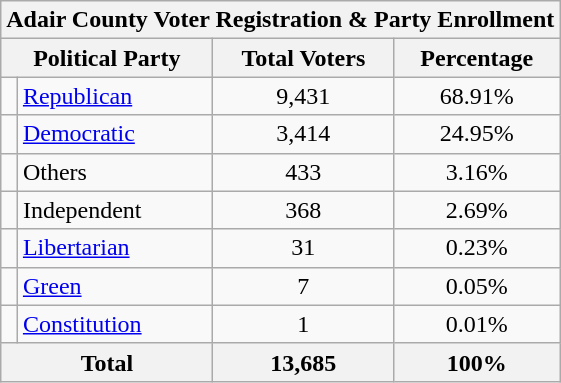<table class=wikitable>
<tr>
<th colspan = 6>Adair County Voter Registration & Party Enrollment </th>
</tr>
<tr>
<th colspan = 2>Political Party</th>
<th>Total Voters</th>
<th>Percentage</th>
</tr>
<tr>
<td></td>
<td><a href='#'>Republican</a></td>
<td align = center>9,431</td>
<td align = center>68.91%</td>
</tr>
<tr>
<td></td>
<td><a href='#'>Democratic</a></td>
<td align = center>3,414</td>
<td align = center>24.95%</td>
</tr>
<tr>
<td></td>
<td>Others</td>
<td align = center>433</td>
<td align = center>3.16%</td>
</tr>
<tr>
<td></td>
<td>Independent</td>
<td align = center>368</td>
<td align = center>2.69%</td>
</tr>
<tr>
<td></td>
<td><a href='#'>Libertarian</a></td>
<td align = center>31</td>
<td align = center>0.23%</td>
</tr>
<tr>
<td></td>
<td><a href='#'>Green</a></td>
<td align = center>7</td>
<td align = center>0.05%</td>
</tr>
<tr>
<td></td>
<td><a href='#'>Constitution</a></td>
<td align = center>1</td>
<td align = center>0.01%</td>
</tr>
<tr>
<th colspan = 2>Total</th>
<th align = center>13,685</th>
<th align = center>100%</th>
</tr>
</table>
